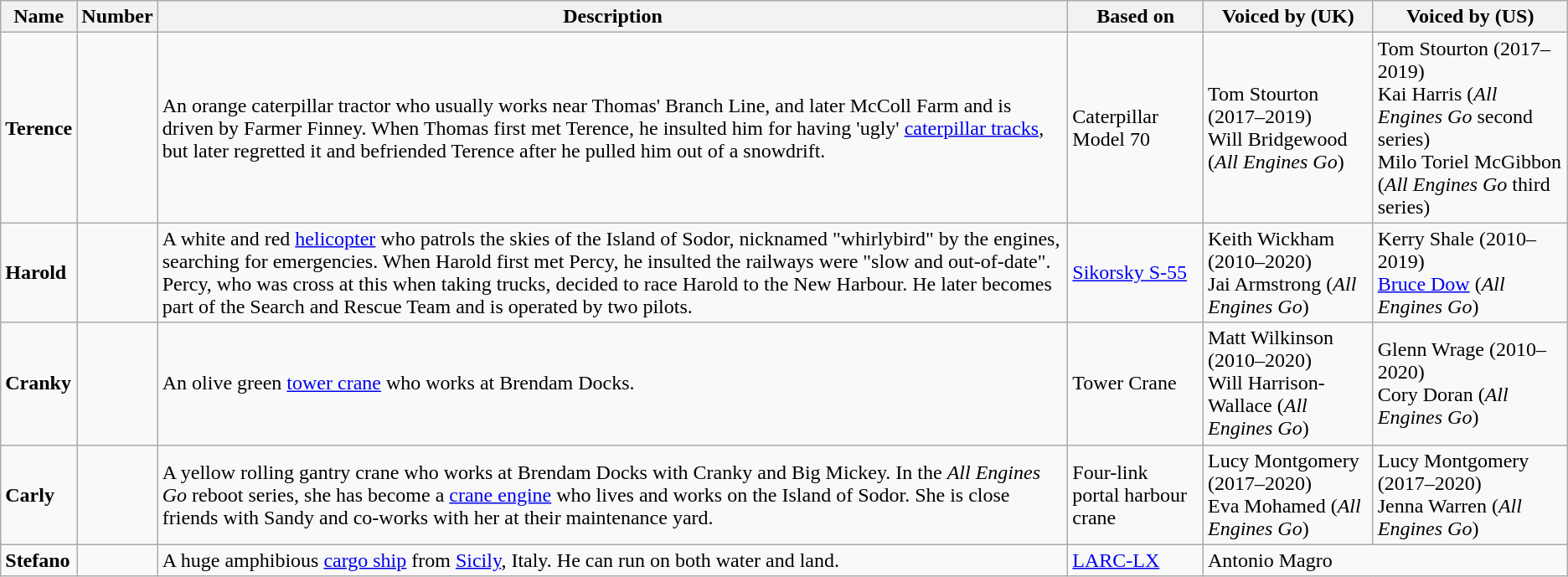<table class="wikitable">
<tr>
<th>Name</th>
<th>Number</th>
<th>Description</th>
<th>Based on</th>
<th>Voiced by (UK)</th>
<th>Voiced by (US)</th>
</tr>
<tr>
<td><strong>Terence</strong></td>
<td></td>
<td>An orange caterpillar tractor who usually works near Thomas' Branch Line, and later McColl Farm and is driven by Farmer Finney. When Thomas first met Terence, he insulted him for having 'ugly' <a href='#'>caterpillar tracks</a>, but later regretted it and befriended Terence after he pulled him out of a snowdrift.</td>
<td>Caterpillar Model 70</td>
<td>Tom Stourton (2017–2019)<br>Will Bridgewood (<em>All Engines Go</em>)</td>
<td>Tom Stourton (2017–2019)<br>Kai Harris (<em>All Engines Go</em> second series)<br>Milo Toriel McGibbon (<em>All Engines Go</em> third series)</td>
</tr>
<tr>
<td><strong>Harold</strong></td>
<td></td>
<td>A white and red <a href='#'>helicopter</a> who patrols the skies of the Island of Sodor, nicknamed "whirlybird" by the engines, searching for emergencies. When Harold first met Percy, he insulted the railways were "slow and out-of-date". Percy, who was cross at this when taking trucks, decided to race Harold to the New Harbour. He later becomes part of the Search and Rescue Team and is operated by two pilots.</td>
<td><a href='#'>Sikorsky S-55</a></td>
<td>Keith Wickham (2010–2020)<br>Jai Armstrong (<em>All Engines Go</em>)</td>
<td>Kerry Shale (2010–2019)<br><a href='#'>Bruce Dow</a> (<em>All Engines Go</em>)</td>
</tr>
<tr>
<td><strong>Cranky</strong></td>
<td></td>
<td>An olive green <a href='#'>tower crane</a> who works at Brendam Docks.</td>
<td>Tower Crane</td>
<td>Matt Wilkinson (2010–2020)<br>Will Harrison-Wallace (<em>All Engines Go</em>)</td>
<td>Glenn Wrage (2010–2020)<br>Cory Doran (<em>All Engines Go</em>)</td>
</tr>
<tr>
<td><strong>Carly</strong></td>
<td></td>
<td>A yellow rolling gantry crane who works at Brendam Docks with Cranky and Big Mickey. In the <em>All Engines Go</em> reboot series, she has become a <a href='#'>crane engine</a> who lives and works on the Island of Sodor. She is close friends with Sandy and co-works with her at their maintenance yard.</td>
<td>Four-link portal harbour crane</td>
<td>Lucy Montgomery (2017–2020)<br>Eva Mohamed (<em>All Engines Go</em>)</td>
<td>Lucy Montgomery (2017–2020)<br>Jenna Warren (<em>All Engines Go</em>)</td>
</tr>
<tr>
<td><strong>Stefano</strong></td>
<td></td>
<td>A huge amphibious <a href='#'>cargo ship</a> from <a href='#'>Sicily</a>, Italy. He can run on both water and land.</td>
<td><a href='#'>LARC-LX</a></td>
<td colspan="2">Antonio Magro</td>
</tr>
</table>
